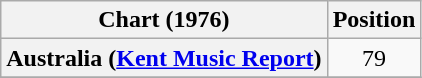<table class="wikitable sortable plainrowheaders">
<tr>
<th scope="col">Chart (1976)</th>
<th scope="col">Position</th>
</tr>
<tr>
<th scope="row">Australia (<a href='#'>Kent Music Report</a>)</th>
<td style="text-align:center;">79</td>
</tr>
<tr>
</tr>
</table>
